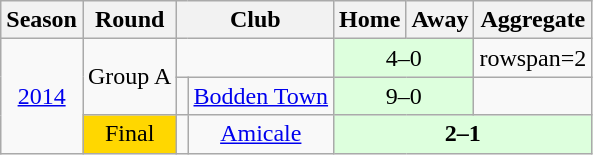<table class="wikitable" style="text-align:center;">
<tr>
<th>Season</th>
<th>Round</th>
<th colspan=2>Club</th>
<th>Home</th>
<th>Away</th>
<th>Aggregate</th>
</tr>
<tr>
<td rowspan=3><a href='#'>2014</a></td>
<td rowspan=2>Group A</td>
<td colspan=2></td>
<td colspan=2 style="background:#dfd;">4–0</td>
<td>rowspan=2 </td>
</tr>
<tr>
<td></td>
<td><a href='#'>Bodden Town</a></td>
<td colspan=2 style="background:#dfd;">9–0</td>
</tr>
<tr>
<td style="background:gold">Final</td>
<td></td>
<td><a href='#'>Amicale</a></td>
<td colspan=3 style="background:#dfd;"><strong>2–1</strong></td>
</tr>
</table>
